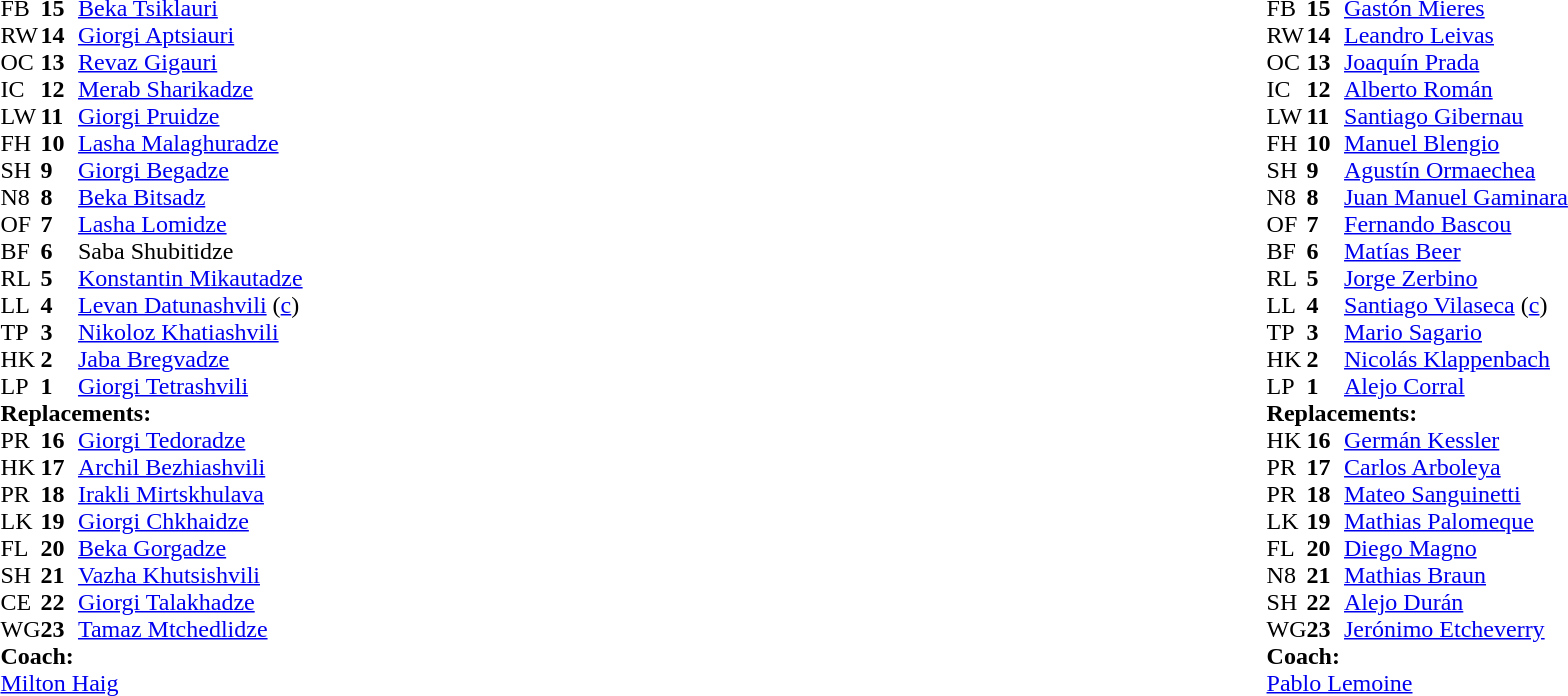<table style="width:100%;">
<tr>
<td style="vertical-align:top; width:50%"><br><table cellspacing="0" cellpadding="0">
<tr>
<th width="25"></th>
<th width="25"></th>
</tr>
<tr>
<td>FB</td>
<td><strong>15</strong></td>
<td><a href='#'>Beka Tsiklauri</a></td>
</tr>
<tr>
<td>RW</td>
<td><strong>14</strong></td>
<td><a href='#'>Giorgi Aptsiauri</a></td>
</tr>
<tr>
<td>OC</td>
<td><strong>13</strong></td>
<td><a href='#'>Revaz Gigauri</a></td>
<td></td>
<td></td>
</tr>
<tr>
<td>IC</td>
<td><strong>12</strong></td>
<td><a href='#'>Merab Sharikadze</a></td>
<td></td>
<td></td>
</tr>
<tr>
<td>LW</td>
<td><strong>11</strong></td>
<td><a href='#'>Giorgi Pruidze</a></td>
</tr>
<tr>
<td>FH</td>
<td><strong>10</strong></td>
<td><a href='#'>Lasha Malaghuradze</a></td>
</tr>
<tr>
<td>SH</td>
<td><strong>9</strong></td>
<td><a href='#'>Giorgi Begadze</a></td>
<td></td>
<td></td>
</tr>
<tr>
<td>N8</td>
<td><strong>8</strong></td>
<td><a href='#'>Beka Bitsadz</a></td>
</tr>
<tr>
<td>OF</td>
<td><strong>7</strong></td>
<td><a href='#'>Lasha Lomidze</a></td>
<td></td>
</tr>
<tr>
<td>BF</td>
<td><strong>6</strong></td>
<td>Saba Shubitidze</td>
<td></td>
<td></td>
<td></td>
<td></td>
</tr>
<tr>
<td>RL</td>
<td><strong>5</strong></td>
<td><a href='#'>Konstantin Mikautadze</a></td>
<td></td>
<td></td>
</tr>
<tr>
<td>LL</td>
<td><strong>4</strong></td>
<td><a href='#'>Levan Datunashvili</a> (<a href='#'>c</a>)</td>
</tr>
<tr>
<td>TP</td>
<td><strong>3</strong></td>
<td><a href='#'>Nikoloz Khatiashvili</a></td>
<td></td>
<td></td>
<td></td>
<td></td>
</tr>
<tr>
<td>HK</td>
<td><strong>2</strong></td>
<td><a href='#'>Jaba Bregvadze</a></td>
<td></td>
<td></td>
</tr>
<tr>
<td>LP</td>
<td><strong>1</strong></td>
<td><a href='#'>Giorgi Tetrashvili</a></td>
<td></td>
<td></td>
</tr>
<tr>
<td colspan=3><strong>Replacements:</strong></td>
</tr>
<tr>
<td>PR</td>
<td><strong>16</strong></td>
<td><a href='#'>Giorgi Tedoradze</a></td>
<td></td>
<td></td>
</tr>
<tr>
<td>HK</td>
<td><strong>17</strong></td>
<td><a href='#'>Archil Bezhiashvili</a></td>
<td></td>
<td></td>
</tr>
<tr>
<td>PR</td>
<td><strong>18</strong></td>
<td><a href='#'>Irakli Mirtskhulava</a></td>
<td></td>
<td></td>
<td></td>
<td></td>
</tr>
<tr>
<td>LK</td>
<td><strong>19</strong></td>
<td><a href='#'>Giorgi Chkhaidze</a></td>
<td></td>
<td></td>
</tr>
<tr>
<td>FL</td>
<td><strong>20</strong></td>
<td><a href='#'>Beka Gorgadze</a></td>
<td></td>
<td></td>
</tr>
<tr>
<td>SH</td>
<td><strong>21</strong></td>
<td><a href='#'>Vazha Khutsishvili</a></td>
<td></td>
<td></td>
</tr>
<tr>
<td>CE</td>
<td><strong>22</strong></td>
<td><a href='#'>Giorgi Talakhadze</a></td>
<td></td>
<td></td>
</tr>
<tr>
<td>WG</td>
<td><strong>23</strong></td>
<td><a href='#'>Tamaz Mtchedlidze</a></td>
<td></td>
<td></td>
</tr>
<tr>
<td colspan=3><strong>Coach:</strong></td>
</tr>
<tr>
<td colspan="4"> <a href='#'>Milton Haig</a></td>
</tr>
</table>
</td>
<td style="vertical-align:top; width:50%"><br><table cellspacing="0" cellpadding="0" style="margin:auto">
<tr>
<th width="25"></th>
<th width="25"></th>
</tr>
<tr>
<td>FB</td>
<td><strong>15</strong></td>
<td><a href='#'>Gastón Mieres</a></td>
</tr>
<tr>
<td>RW</td>
<td><strong>14</strong></td>
<td><a href='#'>Leandro Leivas</a></td>
<td></td>
<td></td>
</tr>
<tr>
<td>OC</td>
<td><strong>13</strong></td>
<td><a href='#'>Joaquín Prada</a></td>
</tr>
<tr>
<td>IC</td>
<td><strong>12</strong></td>
<td><a href='#'>Alberto Román</a></td>
</tr>
<tr>
<td>LW</td>
<td><strong>11</strong></td>
<td><a href='#'>Santiago Gibernau</a></td>
</tr>
<tr>
<td>FH</td>
<td><strong>10</strong></td>
<td><a href='#'>Manuel Blengio</a></td>
<td></td>
<td></td>
</tr>
<tr>
<td>SH</td>
<td><strong>9</strong></td>
<td><a href='#'>Agustín Ormaechea</a></td>
</tr>
<tr>
<td>N8</td>
<td><strong>8</strong></td>
<td><a href='#'>Juan Manuel Gaminara</a></td>
</tr>
<tr>
<td>OF</td>
<td><strong>7</strong></td>
<td><a href='#'>Fernando Bascou</a></td>
<td></td>
<td></td>
</tr>
<tr>
<td>BF</td>
<td><strong>6</strong></td>
<td><a href='#'>Matías Beer</a></td>
<td></td>
<td></td>
</tr>
<tr>
<td>RL</td>
<td><strong>5</strong></td>
<td><a href='#'>Jorge Zerbino</a></td>
<td></td>
<td></td>
</tr>
<tr>
<td>LL</td>
<td><strong>4</strong></td>
<td><a href='#'>Santiago Vilaseca</a> (<a href='#'>c</a>)</td>
</tr>
<tr>
<td>TP</td>
<td><strong>3</strong></td>
<td><a href='#'>Mario Sagario</a></td>
<td></td>
<td></td>
</tr>
<tr>
<td>HK</td>
<td><strong>2</strong></td>
<td><a href='#'>Nicolás Klappenbach</a></td>
<td></td>
<td></td>
</tr>
<tr>
<td>LP</td>
<td><strong>1</strong></td>
<td><a href='#'>Alejo Corral</a></td>
<td></td>
<td></td>
</tr>
<tr>
<td colspan=3><strong>Replacements:</strong></td>
</tr>
<tr>
<td>HK</td>
<td><strong>16</strong></td>
<td><a href='#'>Germán Kessler</a></td>
<td></td>
<td></td>
</tr>
<tr>
<td>PR</td>
<td><strong>17</strong></td>
<td><a href='#'>Carlos Arboleya</a></td>
<td></td>
<td></td>
</tr>
<tr>
<td>PR</td>
<td><strong>18</strong></td>
<td><a href='#'>Mateo Sanguinetti</a></td>
<td></td>
<td></td>
</tr>
<tr>
<td>LK</td>
<td><strong>19</strong></td>
<td><a href='#'>Mathias Palomeque</a></td>
<td></td>
<td></td>
</tr>
<tr>
<td>FL</td>
<td><strong>20</strong></td>
<td><a href='#'>Diego Magno</a></td>
<td></td>
<td></td>
</tr>
<tr>
<td>N8</td>
<td><strong>21</strong></td>
<td><a href='#'>Mathias Braun</a></td>
<td></td>
<td></td>
</tr>
<tr>
<td>SH</td>
<td><strong>22</strong></td>
<td><a href='#'>Alejo Durán</a></td>
<td></td>
<td></td>
</tr>
<tr>
<td>WG</td>
<td><strong>23</strong></td>
<td><a href='#'>Jerónimo Etcheverry</a></td>
<td></td>
<td></td>
</tr>
<tr>
<td colspan=3><strong>Coach:</strong></td>
</tr>
<tr>
<td colspan="4"> <a href='#'>Pablo Lemoine</a></td>
</tr>
</table>
</td>
</tr>
</table>
